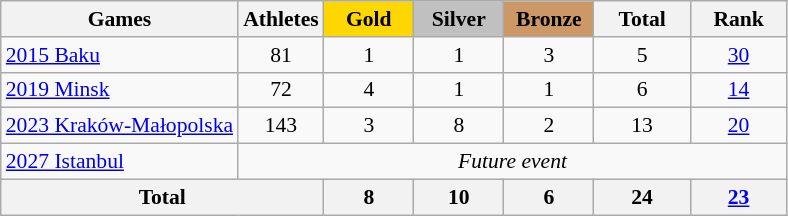<table class="wikitable" style="text-align:center; font-size:90%;">
<tr>
<th>Games</th>
<th>Athletes</th>
<td style="background:gold; width:3.7em; font-weight:bold;">Gold</td>
<td style="background:silver; width:3.7em; font-weight:bold;">Silver</td>
<td style="background:#cc9966; width:3.7em; font-weight:bold;">Bronze</td>
<th style="width:4em; font-weight:bold;">Total</th>
<th style="width:4em; font-weight:bold;">Rank</th>
</tr>
<tr>
<td align=left> <a href='#'>2015 Baku</a></td>
<td>81</td>
<td>1</td>
<td>1</td>
<td>3</td>
<td>5</td>
<td><a href='#'>30</a></td>
</tr>
<tr>
<td align=left> <a href='#'>2019 Minsk</a></td>
<td>72</td>
<td>4</td>
<td>1</td>
<td>1</td>
<td>6</td>
<td><a href='#'>14</a></td>
</tr>
<tr>
<td align=left> <a href='#'>2023 Kraków-Małopolska</a></td>
<td>143</td>
<td>3</td>
<td>8</td>
<td>2</td>
<td>13</td>
<td><a href='#'>20</a></td>
</tr>
<tr>
<td align=left> <a href='#'>2027 Istanbul</a></td>
<td colspan=6><em>Future event</em></td>
</tr>
<tr>
<th colspan=2>Total</th>
<th>8</th>
<th>10</th>
<th>6</th>
<th>24</th>
<th><a href='#'>23</a></th>
</tr>
</table>
